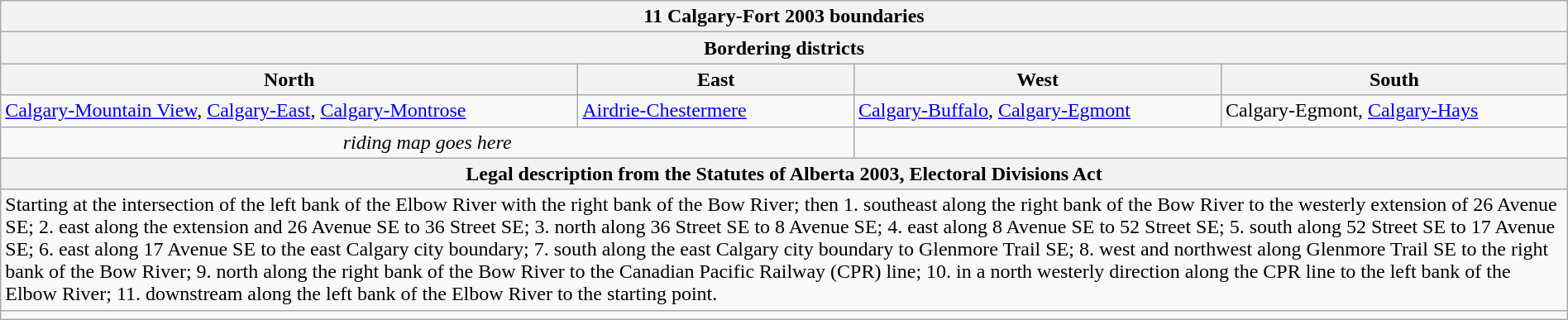<table class="wikitable collapsible collapsed" style="width:100%;">
<tr>
<th colspan=4>11 Calgary-Fort 2003 boundaries</th>
</tr>
<tr>
<th colspan=4>Bordering districts</th>
</tr>
<tr>
<th>North</th>
<th>East</th>
<th>West</th>
<th>South</th>
</tr>
<tr>
<td><a href='#'>Calgary-Mountain View</a>, <a href='#'>Calgary-East</a>, <a href='#'>Calgary-Montrose</a></td>
<td><a href='#'>Airdrie-Chestermere</a></td>
<td><a href='#'>Calgary-Buffalo</a>, <a href='#'>Calgary-Egmont</a></td>
<td>Calgary-Egmont, <a href='#'>Calgary-Hays</a></td>
</tr>
<tr>
<td colspan=2 align=center><em>riding map goes here</em></td>
<td colspan=2 align=center></td>
</tr>
<tr>
<th colspan=4>Legal description from the Statutes of Alberta 2003, Electoral Divisions Act</th>
</tr>
<tr>
<td colspan=4>Starting at the intersection of the left bank of the Elbow River with the right bank of the Bow River; then 1. southeast along the right bank of the Bow River to the westerly extension of 26 Avenue SE; 2. east along the extension and 26 Avenue SE to 36 Street SE; 3. north along 36 Street SE to 8 Avenue SE; 4. east along 8 Avenue SE to 52 Street SE; 5. south along 52 Street SE to 17 Avenue SE; 6. east along 17 Avenue SE to the east Calgary city boundary; 7. south along the east Calgary city boundary to Glenmore Trail SE; 8. west and northwest along Glenmore Trail SE to the right bank of the Bow River; 9. north along the right bank of the Bow River to the Canadian Pacific Railway (CPR) line; 10. in a north westerly direction along the CPR line to the left bank of the Elbow River; 11. downstream along the left bank of the Elbow River to the starting point.</td>
</tr>
<tr>
<td colspan=4></td>
</tr>
</table>
